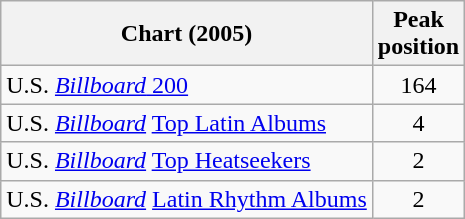<table class="wikitable">
<tr>
<th>Chart (2005)</th>
<th>Peak<br>position</th>
</tr>
<tr>
<td>U.S. <a href='#'><em>Billboard</em> 200</a></td>
<td align="center">164</td>
</tr>
<tr>
<td align="left">U.S. <em><a href='#'>Billboard</a></em> <a href='#'>Top Latin Albums</a></td>
<td align="center">4</td>
</tr>
<tr>
<td align="left">U.S. <em><a href='#'>Billboard</a></em> <a href='#'>Top Heatseekers</a></td>
<td align="center">2</td>
</tr>
<tr>
<td align="left">U.S. <em><a href='#'>Billboard</a></em> <a href='#'>Latin Rhythm Albums</a></td>
<td align="center">2</td>
</tr>
</table>
